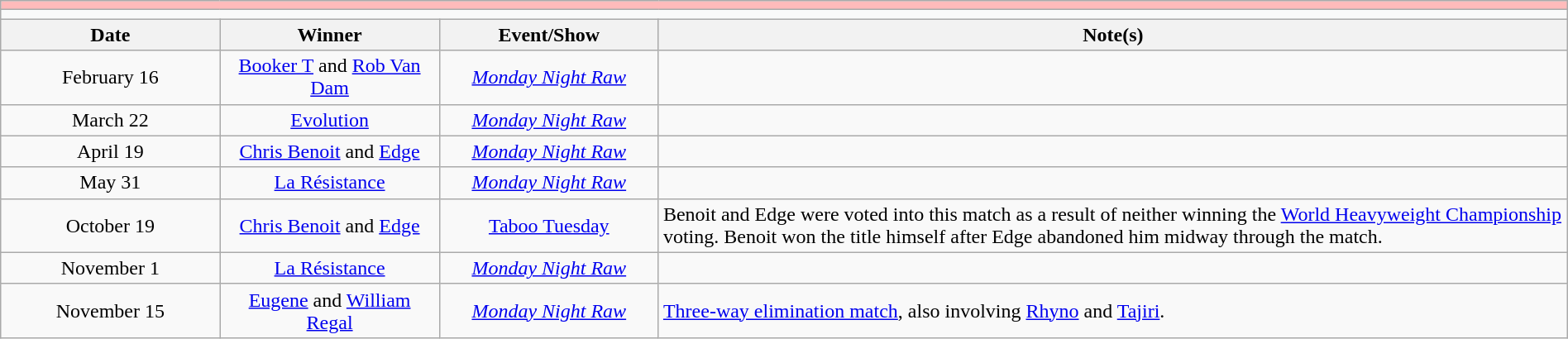<table class="wikitable" style="text-align:center; width:100%;">
<tr style="background:#FBB;">
<td colspan="5"></td>
</tr>
<tr>
<td colspan="5"><strong></strong></td>
</tr>
<tr>
<th width=14%>Date</th>
<th width=14%>Winner</th>
<th width=14%>Event/Show</th>
<th width=58%>Note(s)</th>
</tr>
<tr>
<td>February 16</td>
<td><a href='#'>Booker T</a> and <a href='#'>Rob Van Dam</a></td>
<td><em><a href='#'>Monday Night Raw</a></em></td>
<td></td>
</tr>
<tr>
<td>March 22</td>
<td><a href='#'>Evolution</a><br></td>
<td><em><a href='#'>Monday Night Raw</a></em></td>
<td></td>
</tr>
<tr>
<td>April 19</td>
<td><a href='#'>Chris Benoit</a> and <a href='#'>Edge</a></td>
<td><em><a href='#'>Monday Night Raw</a></em></td>
<td></td>
</tr>
<tr>
<td>May 31</td>
<td><a href='#'>La Résistance</a><br></td>
<td><em><a href='#'>Monday Night Raw</a></em></td>
<td></td>
</tr>
<tr>
<td>October 19</td>
<td><a href='#'>Chris Benoit</a> and <a href='#'>Edge</a></td>
<td><a href='#'>Taboo Tuesday</a></td>
<td align=left>Benoit and Edge were voted into this match as a result of neither winning the <a href='#'>World Heavyweight Championship</a> voting. Benoit won the title himself after Edge abandoned him midway through the match.</td>
</tr>
<tr>
<td>November 1</td>
<td><a href='#'>La Résistance</a><br></td>
<td><em><a href='#'>Monday Night Raw</a></em></td>
<td></td>
</tr>
<tr>
<td>November 15</td>
<td><a href='#'>Eugene</a> and <a href='#'>William Regal</a></td>
<td><em><a href='#'>Monday Night Raw</a></em></td>
<td align=left><a href='#'>Three-way elimination match</a>, also involving <a href='#'>Rhyno</a> and <a href='#'>Tajiri</a>.</td>
</tr>
</table>
